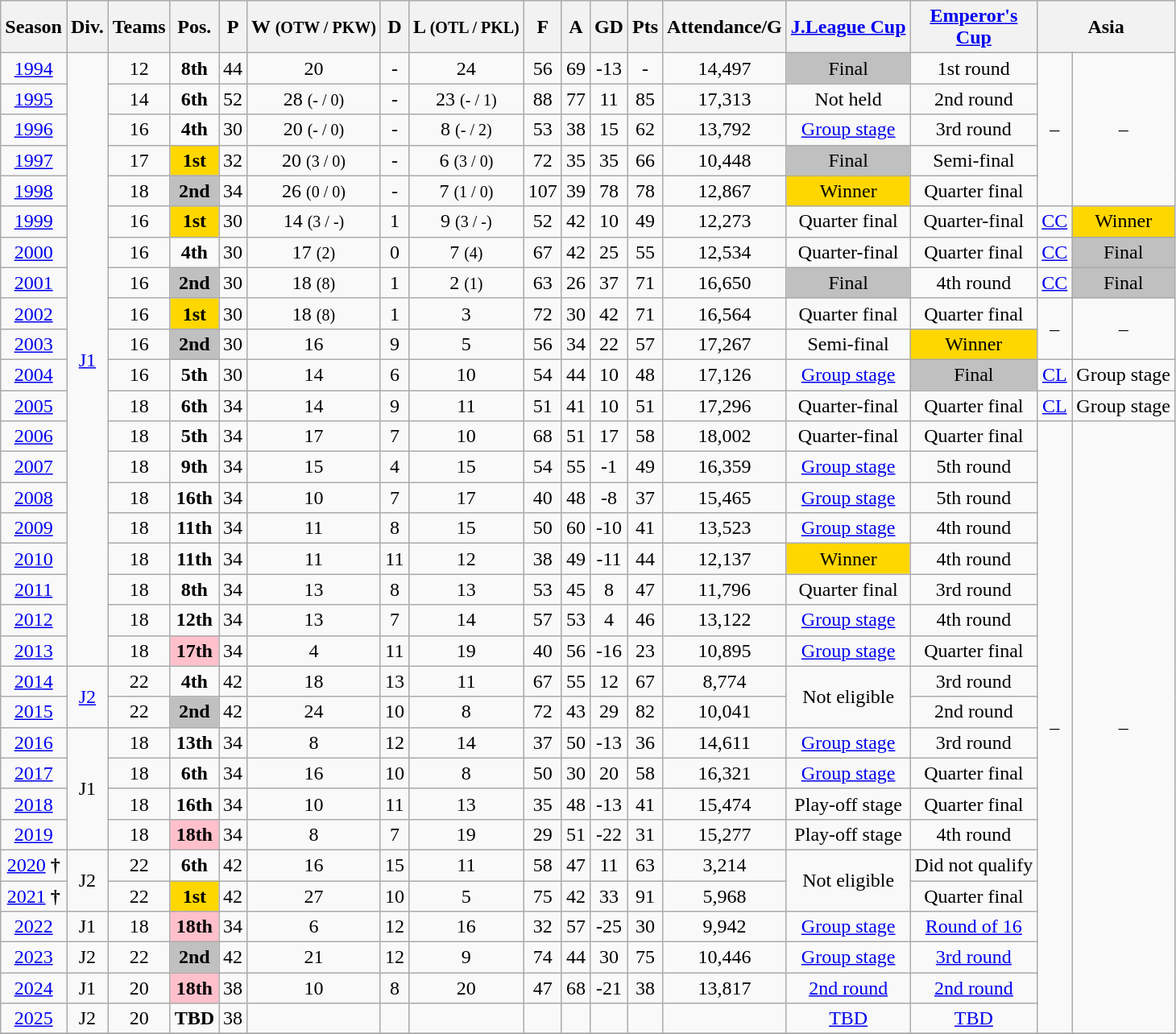<table class="wikitable" style="text-align:center">
<tr>
<th>Season</th>
<th>Div.</th>
<th>Teams</th>
<th>Pos.</th>
<th>P</th>
<th>W <small>(OTW / PKW)</small></th>
<th>D</th>
<th>L <small>(OTL / PKL)</small></th>
<th>F</th>
<th>A</th>
<th>GD</th>
<th>Pts</th>
<th>Attendance/G</th>
<th><a href='#'>J.League Cup</a></th>
<th><a href='#'>Emperor's<br>Cup</a></th>
<th colspan="2">Asia</th>
</tr>
<tr>
<td><a href='#'>1994</a></td>
<td rowspan="20"><a href='#'>J1</a></td>
<td>12</td>
<td><strong>8th</strong></td>
<td>44</td>
<td>20</td>
<td>-</td>
<td>24</td>
<td>56</td>
<td>69</td>
<td>-13</td>
<td>-</td>
<td>14,497</td>
<td bgcolor="silver">Final</td>
<td>1st round</td>
<td rowspan="5">–</td>
<td rowspan="5">–</td>
</tr>
<tr>
<td><a href='#'>1995</a></td>
<td>14</td>
<td><strong>6th</strong></td>
<td>52</td>
<td>28 <small>(- / 0)</small></td>
<td>-</td>
<td>23 <small>(- / 1)</small></td>
<td>88</td>
<td>77</td>
<td>11</td>
<td>85</td>
<td>17,313</td>
<td>Not held</td>
<td>2nd round</td>
</tr>
<tr>
<td><a href='#'>1996</a></td>
<td>16</td>
<td><strong>4th</strong></td>
<td>30</td>
<td>20 <small>(- / 0)</small></td>
<td>-</td>
<td>8 <small>(- / 2)</small></td>
<td>53</td>
<td>38</td>
<td>15</td>
<td>62</td>
<td>13,792</td>
<td><a href='#'>Group stage</a></td>
<td>3rd round</td>
</tr>
<tr>
<td><a href='#'>1997</a></td>
<td>17</td>
<td bgcolor="gold"><strong>1st</strong></td>
<td>32</td>
<td>20 <small>(3 / 0)</small></td>
<td>-</td>
<td>6 <small>(3 / 0)</small></td>
<td>72</td>
<td>35</td>
<td>35</td>
<td>66</td>
<td>10,448</td>
<td bgcolor="silver">Final</td>
<td>Semi-final</td>
</tr>
<tr>
<td><a href='#'>1998</a></td>
<td>18</td>
<td bgcolor="silver"><strong>2nd</strong></td>
<td>34</td>
<td>26 <small>(0 / 0)</small></td>
<td>-</td>
<td>7 <small>(1 / 0)</small></td>
<td>107</td>
<td>39</td>
<td>78</td>
<td>78</td>
<td>12,867</td>
<td bgcolor="gold">Winner</td>
<td>Quarter final</td>
</tr>
<tr>
<td><a href='#'>1999</a></td>
<td>16</td>
<td bgcolor="gold"><strong>1st</strong></td>
<td>30</td>
<td>14 <small>(3 / -)</small></td>
<td>1</td>
<td>9 <small>(3 / -)</small></td>
<td>52</td>
<td>42</td>
<td>10</td>
<td>49</td>
<td>12,273</td>
<td>Quarter final</td>
<td>Quarter-final</td>
<td><a href='#'>CC</a></td>
<td bgcolor="gold">Winner</td>
</tr>
<tr>
<td><a href='#'>2000</a></td>
<td>16</td>
<td><strong>4th</strong></td>
<td>30</td>
<td>17 <small>(2)</small></td>
<td>0</td>
<td>7 <small>(4)</small></td>
<td>67</td>
<td>42</td>
<td>25</td>
<td>55</td>
<td>12,534</td>
<td>Quarter-final</td>
<td>Quarter final</td>
<td><a href='#'>CC</a></td>
<td bgcolor="silver">Final</td>
</tr>
<tr>
<td><a href='#'>2001</a></td>
<td>16</td>
<td bgcolor="silver"><strong>2nd</strong></td>
<td>30</td>
<td>18 <small>(8)</small></td>
<td>1</td>
<td>2 <small>(1)</small></td>
<td>63</td>
<td>26</td>
<td>37</td>
<td>71</td>
<td>16,650</td>
<td bgcolor="silver">Final</td>
<td>4th round</td>
<td><a href='#'>CC</a></td>
<td bgcolor="silver">Final</td>
</tr>
<tr>
<td><a href='#'>2002</a></td>
<td>16</td>
<td bgcolor="gold"><strong>1st</strong></td>
<td>30</td>
<td>18 <small>(8)</small></td>
<td>1</td>
<td>3</td>
<td>72</td>
<td>30</td>
<td>42</td>
<td>71</td>
<td>16,564</td>
<td>Quarter final</td>
<td>Quarter final</td>
<td rowspan="2">–</td>
<td rowspan="2">–</td>
</tr>
<tr>
<td><a href='#'>2003</a></td>
<td>16</td>
<td bgcolor="silver"><strong>2nd</strong></td>
<td>30</td>
<td>16</td>
<td>9</td>
<td>5</td>
<td>56</td>
<td>34</td>
<td>22</td>
<td>57</td>
<td>17,267</td>
<td>Semi-final</td>
<td bgcolor="gold">Winner</td>
</tr>
<tr>
<td><a href='#'>2004</a></td>
<td>16</td>
<td><strong>5th</strong></td>
<td>30</td>
<td>14</td>
<td>6</td>
<td>10</td>
<td>54</td>
<td>44</td>
<td>10</td>
<td>48</td>
<td>17,126</td>
<td><a href='#'>Group stage</a></td>
<td bgcolor="silver">Final</td>
<td><a href='#'>CL</a></td>
<td>Group stage</td>
</tr>
<tr>
<td><a href='#'>2005</a></td>
<td>18</td>
<td><strong>6th</strong></td>
<td>34</td>
<td>14</td>
<td>9</td>
<td>11</td>
<td>51</td>
<td>41</td>
<td>10</td>
<td>51</td>
<td>17,296</td>
<td>Quarter-final</td>
<td>Quarter final</td>
<td><a href='#'>CL</a></td>
<td>Group stage</td>
</tr>
<tr>
<td><a href='#'>2006</a></td>
<td>18</td>
<td><strong>5th</strong></td>
<td>34</td>
<td>17</td>
<td>7</td>
<td>10</td>
<td>68</td>
<td>51</td>
<td>17</td>
<td>58</td>
<td>18,002</td>
<td>Quarter-final</td>
<td>Quarter final</td>
<td rowspan="20">–</td>
<td rowspan="20">–</td>
</tr>
<tr>
<td><a href='#'>2007</a></td>
<td>18</td>
<td><strong>9th</strong></td>
<td>34</td>
<td>15</td>
<td>4</td>
<td>15</td>
<td>54</td>
<td>55</td>
<td>-1</td>
<td>49</td>
<td>16,359</td>
<td><a href='#'>Group stage</a></td>
<td>5th round</td>
</tr>
<tr>
<td><a href='#'>2008</a></td>
<td>18</td>
<td><strong>16th</strong></td>
<td>34</td>
<td>10</td>
<td>7</td>
<td>17</td>
<td>40</td>
<td>48</td>
<td>-8</td>
<td>37</td>
<td>15,465</td>
<td><a href='#'>Group stage</a></td>
<td>5th round</td>
</tr>
<tr>
<td><a href='#'>2009</a></td>
<td>18</td>
<td><strong>11th</strong></td>
<td>34</td>
<td>11</td>
<td>8</td>
<td>15</td>
<td>50</td>
<td>60</td>
<td>-10</td>
<td>41</td>
<td>13,523</td>
<td><a href='#'>Group stage</a></td>
<td>4th round</td>
</tr>
<tr>
<td><a href='#'>2010</a></td>
<td>18</td>
<td><strong>11th</strong></td>
<td>34</td>
<td>11</td>
<td>11</td>
<td>12</td>
<td>38</td>
<td>49</td>
<td>-11</td>
<td>44</td>
<td>12,137</td>
<td bgcolor="gold">Winner</td>
<td>4th round</td>
</tr>
<tr>
<td><a href='#'>2011</a></td>
<td>18</td>
<td><strong>8th</strong></td>
<td>34</td>
<td>13</td>
<td>8</td>
<td>13</td>
<td>53</td>
<td>45</td>
<td>8</td>
<td>47</td>
<td>11,796</td>
<td>Quarter final</td>
<td>3rd round</td>
</tr>
<tr>
<td><a href='#'>2012</a></td>
<td>18</td>
<td><strong>12th</strong></td>
<td>34</td>
<td>13</td>
<td>7</td>
<td>14</td>
<td>57</td>
<td>53</td>
<td>4</td>
<td>46</td>
<td>13,122</td>
<td><a href='#'>Group stage</a></td>
<td>4th round</td>
</tr>
<tr>
<td><a href='#'>2013</a></td>
<td>18</td>
<td bgcolor="pink"><strong>17th</strong></td>
<td>34</td>
<td>4</td>
<td>11</td>
<td>19</td>
<td>40</td>
<td>56</td>
<td>-16</td>
<td>23</td>
<td>10,895</td>
<td><a href='#'>Group stage</a></td>
<td>Quarter final</td>
</tr>
<tr>
<td><a href='#'>2014</a></td>
<td rowspan="2"><a href='#'>J2</a></td>
<td>22</td>
<td><strong>4th</strong></td>
<td>42</td>
<td>18</td>
<td>13</td>
<td>11</td>
<td>67</td>
<td>55</td>
<td>12</td>
<td>67</td>
<td>8,774</td>
<td rowspan="2">Not eligible</td>
<td>3rd round</td>
</tr>
<tr>
<td><a href='#'>2015</a></td>
<td>22</td>
<td bgcolor="silver"><strong>2nd</strong></td>
<td>42</td>
<td>24</td>
<td>10</td>
<td>8</td>
<td>72</td>
<td>43</td>
<td>29</td>
<td>82</td>
<td>10,041</td>
<td>2nd round</td>
</tr>
<tr>
<td><a href='#'>2016</a></td>
<td rowspan="4">J1</td>
<td>18</td>
<td><strong>13th</strong></td>
<td>34</td>
<td>8</td>
<td>12</td>
<td>14</td>
<td>37</td>
<td>50</td>
<td>-13</td>
<td>36</td>
<td>14,611</td>
<td><a href='#'>Group stage</a></td>
<td>3rd round</td>
</tr>
<tr>
<td><a href='#'>2017</a></td>
<td>18</td>
<td><strong>6th</strong></td>
<td>34</td>
<td>16</td>
<td>10</td>
<td>8</td>
<td>50</td>
<td>30</td>
<td>20</td>
<td>58</td>
<td>16,321</td>
<td><a href='#'>Group stage</a></td>
<td>Quarter final</td>
</tr>
<tr>
<td><a href='#'>2018</a></td>
<td>18</td>
<td><strong>16th</strong></td>
<td>34</td>
<td>10</td>
<td>11</td>
<td>13</td>
<td>35</td>
<td>48</td>
<td>-13</td>
<td>41</td>
<td>15,474</td>
<td>Play-off stage</td>
<td>Quarter final</td>
</tr>
<tr>
<td><a href='#'>2019</a></td>
<td>18</td>
<td bgcolor="pink"><strong>18th</strong></td>
<td>34</td>
<td>8</td>
<td>7</td>
<td>19</td>
<td>29</td>
<td>51</td>
<td>-22</td>
<td>31</td>
<td>15,277</td>
<td>Play-off stage</td>
<td>4th round</td>
</tr>
<tr>
<td><a href='#'>2020</a> <strong>†</strong></td>
<td rowspan="2">J2</td>
<td>22</td>
<td><strong>6th</strong></td>
<td>42</td>
<td>16</td>
<td>15</td>
<td>11</td>
<td>58</td>
<td>47</td>
<td>11</td>
<td>63</td>
<td>3,214</td>
<td rowspan="2">Not eligible</td>
<td>Did not qualify</td>
</tr>
<tr>
<td><a href='#'>2021</a> <strong>†</strong></td>
<td>22</td>
<td bgcolor="gold"><strong>1st</strong></td>
<td>42</td>
<td>27</td>
<td>10</td>
<td>5</td>
<td>75</td>
<td>42</td>
<td>33</td>
<td>91</td>
<td>5,968</td>
<td>Quarter final</td>
</tr>
<tr>
<td><a href='#'>2022</a></td>
<td>J1</td>
<td>18</td>
<td bgcolor="pink"><strong>18th</strong></td>
<td>34</td>
<td>6</td>
<td>12</td>
<td>16</td>
<td>32</td>
<td>57</td>
<td>-25</td>
<td>30</td>
<td>9,942</td>
<td><a href='#'>Group stage</a></td>
<td><a href='#'>Round of 16</a></td>
</tr>
<tr>
<td><a href='#'>2023</a></td>
<td>J2</td>
<td>22</td>
<td bgcolor="silver"><strong>2nd</strong></td>
<td>42</td>
<td>21</td>
<td>12</td>
<td>9</td>
<td>74</td>
<td>44</td>
<td>30</td>
<td>75</td>
<td>10,446</td>
<td><a href='#'>Group stage</a></td>
<td><a href='#'>3rd round</a></td>
</tr>
<tr>
<td><a href='#'>2024</a></td>
<td>J1</td>
<td>20</td>
<td bgcolor="pink"><strong>18th</strong></td>
<td>38</td>
<td>10</td>
<td>8</td>
<td>20</td>
<td>47</td>
<td>68</td>
<td>-21</td>
<td>38</td>
<td>13,817</td>
<td><a href='#'>2nd round</a></td>
<td><a href='#'>2nd round</a></td>
</tr>
<tr>
<td><a href='#'>2025</a></td>
<td>J2</td>
<td>20</td>
<td><strong>TBD</strong></td>
<td>38</td>
<td></td>
<td></td>
<td></td>
<td></td>
<td></td>
<td></td>
<td></td>
<td></td>
<td><a href='#'>TBD</a></td>
<td><a href='#'>TBD</a></td>
</tr>
<tr>
</tr>
</table>
